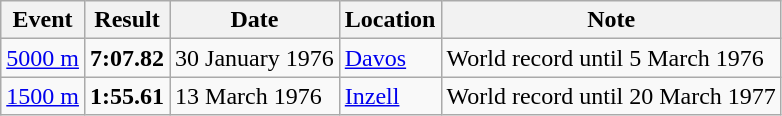<table class='wikitable'>
<tr>
<th>Event</th>
<th>Result</th>
<th>Date</th>
<th>Location</th>
<th>Note</th>
</tr>
<tr>
<td><a href='#'>5000 m</a></td>
<td><strong>7:07.82</strong></td>
<td>30 January 1976</td>
<td align=left><a href='#'>Davos</a></td>
<td>World record until 5 March 1976</td>
</tr>
<tr>
<td><a href='#'>1500 m</a></td>
<td><strong>1:55.61</strong></td>
<td>13 March 1976</td>
<td align=left><a href='#'>Inzell</a></td>
<td>World record until 20 March 1977</td>
</tr>
</table>
